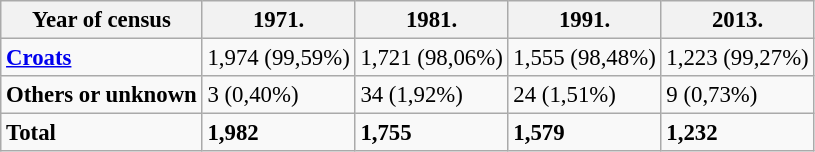<table class="wikitable" style="font-size:95%;">
<tr>
<th>Year of census</th>
<th>1971.</th>
<th>1981.</th>
<th>1991.</th>
<th>2013.</th>
</tr>
<tr>
<td><strong><a href='#'>Croats</a></strong></td>
<td>1,974 (99,59%)</td>
<td>1,721 (98,06%)</td>
<td>1,555 (98,48%)</td>
<td>1,223 (99,27%)</td>
</tr>
<tr>
<td><strong>Others or unknown</strong></td>
<td>3 (0,40%)</td>
<td>34 (1,92%)</td>
<td>24 (1,51%)</td>
<td>9 (0,73%)</td>
</tr>
<tr>
<td><strong>Total</strong></td>
<td><strong>1,982</strong></td>
<td><strong>1,755</strong></td>
<td><strong>1,579</strong></td>
<td><strong>1,232</strong></td>
</tr>
</table>
